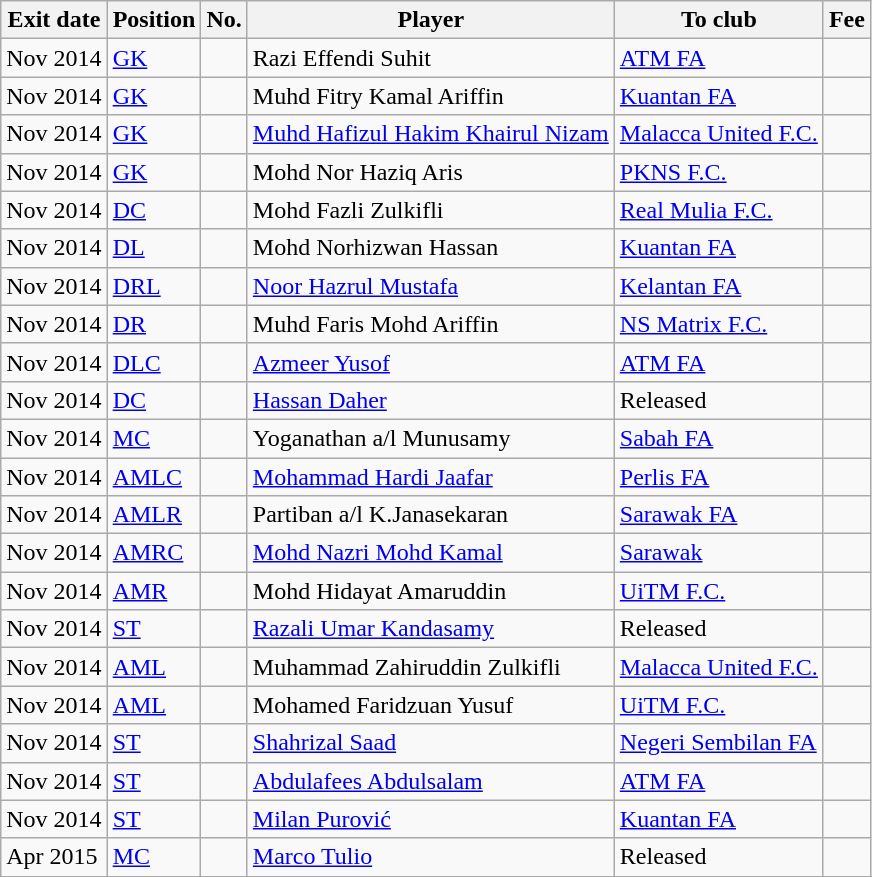<table class="wikitable sortable">
<tr>
<th>Exit date</th>
<th>Position</th>
<th>No.</th>
<th>Player</th>
<th>To club</th>
<th>Fee</th>
</tr>
<tr>
<td>Nov 2014</td>
<td><a href='#'>GK</a></td>
<td></td>
<td> Razi Effendi Suhit</td>
<td> <a href='#'>ATM FA</a></td>
<td></td>
</tr>
<tr>
<td>Nov 2014</td>
<td><a href='#'>GK</a></td>
<td></td>
<td> Muhd Fitry Kamal Ariffin</td>
<td> <a href='#'>Kuantan FA</a></td>
<td></td>
</tr>
<tr>
<td>Nov 2014</td>
<td><a href='#'>GK</a></td>
<td></td>
<td> <a href='#'>Muhd Hafizul Hakim Khairul Nizam</a></td>
<td> <a href='#'>Malacca United F.C.</a></td>
<td></td>
</tr>
<tr>
<td>Nov 2014</td>
<td><a href='#'>GK</a></td>
<td></td>
<td> Mohd Nor Haziq Aris</td>
<td> <a href='#'>PKNS F.C.</a></td>
<td></td>
</tr>
<tr>
<td>Nov 2014</td>
<td><a href='#'>DC</a></td>
<td></td>
<td> Mohd Fazli Zulkifli</td>
<td> <a href='#'>Real Mulia F.C.</a></td>
<td></td>
</tr>
<tr>
<td>Nov 2014</td>
<td><a href='#'>DL</a></td>
<td></td>
<td> Mohd Norhizwan Hassan</td>
<td> <a href='#'>Kuantan FA</a></td>
<td></td>
</tr>
<tr>
<td>Nov 2014</td>
<td><a href='#'>DRL</a></td>
<td></td>
<td> <a href='#'>Noor Hazrul Mustafa</a></td>
<td> <a href='#'>Kelantan FA</a></td>
<td></td>
</tr>
<tr>
<td>Nov 2014</td>
<td><a href='#'>DR</a></td>
<td></td>
<td> Muhd Faris Mohd Ariffin</td>
<td> <a href='#'>NS Matrix F.C.</a></td>
<td></td>
</tr>
<tr>
<td>Nov 2014</td>
<td><a href='#'>DLC</a></td>
<td></td>
<td> <a href='#'>Azmeer Yusof</a></td>
<td> <a href='#'>ATM FA</a></td>
<td></td>
</tr>
<tr>
<td>Nov 2014</td>
<td><a href='#'>DC</a></td>
<td></td>
<td> <a href='#'>Hassan Daher</a></td>
<td>Released</td>
<td></td>
</tr>
<tr>
<td>Nov 2014</td>
<td><a href='#'>MC</a></td>
<td></td>
<td> Yoganathan a/l Munusamy</td>
<td> <a href='#'>Sabah FA</a></td>
<td></td>
</tr>
<tr>
<td>Nov 2014</td>
<td><a href='#'>AMLC</a></td>
<td></td>
<td> <a href='#'>Mohammad Hardi Jaafar</a></td>
<td> <a href='#'>Perlis FA</a></td>
<td></td>
</tr>
<tr>
<td>Nov 2014</td>
<td><a href='#'>AMLR</a></td>
<td></td>
<td> Partiban a/l K.Janasekaran</td>
<td> <a href='#'>Sarawak FA</a></td>
<td></td>
</tr>
<tr>
<td>Nov 2014</td>
<td><a href='#'>AMRC</a></td>
<td></td>
<td> <a href='#'>Mohd Nazri Mohd Kamal</a></td>
<td> <a href='#'>Sarawak</a></td>
<td></td>
</tr>
<tr>
<td>Nov 2014</td>
<td><a href='#'>AMR</a></td>
<td></td>
<td> Mohd Hidayat Amaruddin</td>
<td> <a href='#'>UiTM F.C.</a></td>
<td></td>
</tr>
<tr>
<td>Nov 2014</td>
<td><a href='#'>ST</a></td>
<td></td>
<td> <a href='#'>Razali Umar Kandasamy</a></td>
<td>Released</td>
<td></td>
</tr>
<tr>
<td>Nov 2014</td>
<td><a href='#'>AML</a></td>
<td></td>
<td> Muhammad Zahiruddin Zulkifli</td>
<td> <a href='#'>Malacca United F.C.</a></td>
<td></td>
</tr>
<tr>
<td>Nov 2014</td>
<td><a href='#'>AML</a></td>
<td></td>
<td> Mohamed Faridzuan Yusuf</td>
<td> <a href='#'>UiTM F.C.</a></td>
<td></td>
</tr>
<tr>
<td>Nov 2014</td>
<td><a href='#'>ST</a></td>
<td></td>
<td> <a href='#'>Shahrizal Saad</a></td>
<td> <a href='#'>Negeri Sembilan FA</a></td>
<td></td>
</tr>
<tr>
<td>Nov 2014</td>
<td><a href='#'>ST</a></td>
<td></td>
<td> <a href='#'>Abdulafees Abdulsalam</a></td>
<td> <a href='#'>ATM FA</a></td>
<td></td>
</tr>
<tr>
<td>Nov 2014</td>
<td><a href='#'>ST</a></td>
<td></td>
<td> <a href='#'>Milan Purović</a></td>
<td> <a href='#'>Kuantan FA</a></td>
<td></td>
</tr>
<tr>
<td>Apr 2015</td>
<td><a href='#'>MC</a></td>
<td></td>
<td> <a href='#'>Marco Tulio</a></td>
<td>Released</td>
<td></td>
</tr>
<tr>
</tr>
</table>
